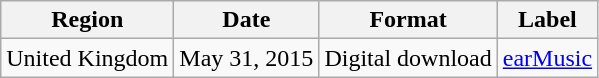<table class="wikitable plainrowheaders">
<tr>
<th scope="col">Region</th>
<th scope="col">Date</th>
<th scope="col">Format</th>
<th scope="col">Label</th>
</tr>
<tr>
<td scope="row">United Kingdom</td>
<td>May 31, 2015</td>
<td>Digital download</td>
<td><a href='#'>earMusic</a></td>
</tr>
</table>
